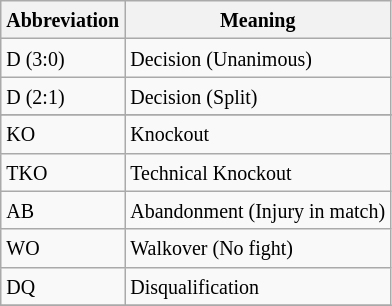<table class="wikitable">
<tr>
<th><small>Abbreviation</small></th>
<th><small>Meaning</small></th>
</tr>
<tr>
<td><small>D (3:0)</small></td>
<td><small>Decision (Unanimous)</small></td>
</tr>
<tr>
<td><small>D (2:1)</small></td>
<td><small>Decision (Split)</small></td>
</tr>
<tr>
</tr>
<tr>
<td><small>KO</small></td>
<td><small>Knockout</small></td>
</tr>
<tr>
<td><small>TKO</small></td>
<td><small>Technical Knockout</small></td>
</tr>
<tr>
<td><small>AB</small></td>
<td><small>Abandonment (Injury in match)</small></td>
</tr>
<tr>
<td><small>WO</small></td>
<td><small>Walkover (No fight)</small></td>
</tr>
<tr>
<td><small>DQ</small></td>
<td><small>Disqualification</small></td>
</tr>
<tr>
</tr>
</table>
